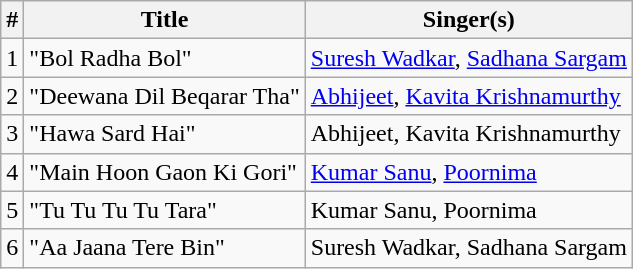<table class="wikitable">
<tr>
<th>#</th>
<th>Title</th>
<th>Singer(s)</th>
</tr>
<tr>
<td>1</td>
<td>"Bol Radha Bol"</td>
<td><a href='#'>Suresh Wadkar</a>, <a href='#'>Sadhana Sargam</a></td>
</tr>
<tr>
<td>2</td>
<td>"Deewana Dil Beqarar Tha"</td>
<td><a href='#'>Abhijeet</a>, <a href='#'>Kavita Krishnamurthy</a></td>
</tr>
<tr>
<td>3</td>
<td>"Hawa Sard Hai"</td>
<td>Abhijeet, Kavita Krishnamurthy</td>
</tr>
<tr>
<td>4</td>
<td>"Main Hoon Gaon Ki Gori"</td>
<td><a href='#'>Kumar Sanu</a>, <a href='#'>Poornima</a></td>
</tr>
<tr>
<td>5</td>
<td>"Tu Tu Tu Tu Tara"</td>
<td>Kumar Sanu, Poornima</td>
</tr>
<tr>
<td>6</td>
<td>"Aa Jaana Tere Bin"</td>
<td>Suresh Wadkar, Sadhana Sargam</td>
</tr>
</table>
